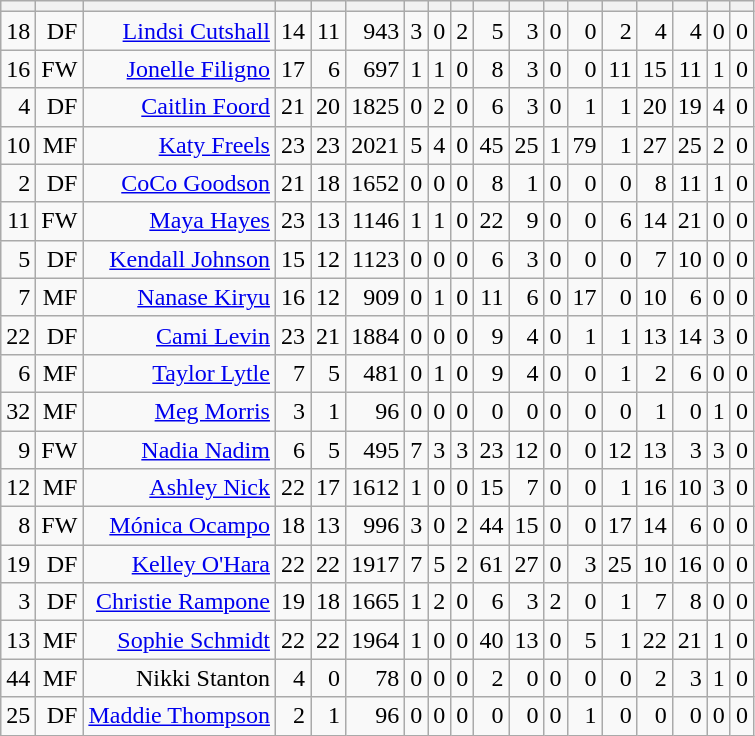<table class="wikitable sortable" style="text-align:right;">
<tr>
<th></th>
<th></th>
<th></th>
<th></th>
<th></th>
<th></th>
<th></th>
<th></th>
<th></th>
<th></th>
<th></th>
<th></th>
<th></th>
<th></th>
<th></th>
<th></th>
<th></th>
<th></th>
</tr>
<tr>
<td>18</td>
<td>DF</td>
<td><a href='#'>Lindsi Cutshall</a></td>
<td>14</td>
<td>11</td>
<td>943</td>
<td>3</td>
<td>0</td>
<td>2</td>
<td>5</td>
<td>3</td>
<td>0</td>
<td>0</td>
<td>2</td>
<td>4</td>
<td>4</td>
<td>0</td>
<td>0</td>
</tr>
<tr>
<td>16</td>
<td>FW</td>
<td><a href='#'>Jonelle Filigno</a></td>
<td>17</td>
<td>6</td>
<td>697</td>
<td>1</td>
<td>1</td>
<td>0</td>
<td>8</td>
<td>3</td>
<td>0</td>
<td>0</td>
<td>11</td>
<td>15</td>
<td>11</td>
<td>1</td>
<td>0</td>
</tr>
<tr>
<td>4</td>
<td>DF</td>
<td><a href='#'>Caitlin Foord</a></td>
<td>21</td>
<td>20</td>
<td>1825</td>
<td>0</td>
<td>2</td>
<td>0</td>
<td>6</td>
<td>3</td>
<td>0</td>
<td>1</td>
<td>1</td>
<td>20</td>
<td>19</td>
<td>4</td>
<td>0</td>
</tr>
<tr>
<td>10</td>
<td>MF</td>
<td><a href='#'>Katy Freels</a></td>
<td>23</td>
<td>23</td>
<td>2021</td>
<td>5</td>
<td>4</td>
<td>0</td>
<td>45</td>
<td>25</td>
<td>1</td>
<td>79</td>
<td>1</td>
<td>27</td>
<td>25</td>
<td>2</td>
<td>0</td>
</tr>
<tr>
<td>2</td>
<td>DF</td>
<td><a href='#'>CoCo Goodson</a></td>
<td>21</td>
<td>18</td>
<td>1652</td>
<td>0</td>
<td>0</td>
<td>0</td>
<td>8</td>
<td>1</td>
<td>0</td>
<td>0</td>
<td>0</td>
<td>8</td>
<td>11</td>
<td>1</td>
<td>0</td>
</tr>
<tr>
<td>11</td>
<td>FW</td>
<td><a href='#'>Maya Hayes</a></td>
<td>23</td>
<td>13</td>
<td>1146</td>
<td>1</td>
<td>1</td>
<td>0</td>
<td>22</td>
<td>9</td>
<td>0</td>
<td>0</td>
<td>6</td>
<td>14</td>
<td>21</td>
<td>0</td>
<td>0</td>
</tr>
<tr>
<td>5</td>
<td>DF</td>
<td><a href='#'>Kendall Johnson</a></td>
<td>15</td>
<td>12</td>
<td>1123</td>
<td>0</td>
<td>0</td>
<td>0</td>
<td>6</td>
<td>3</td>
<td>0</td>
<td>0</td>
<td>0</td>
<td>7</td>
<td>10</td>
<td>0</td>
<td>0</td>
</tr>
<tr>
<td>7</td>
<td>MF</td>
<td><a href='#'>Nanase Kiryu</a></td>
<td>16</td>
<td>12</td>
<td>909</td>
<td>0</td>
<td>1</td>
<td>0</td>
<td>11</td>
<td>6</td>
<td>0</td>
<td>17</td>
<td>0</td>
<td>10</td>
<td>6</td>
<td>0</td>
<td>0</td>
</tr>
<tr>
<td>22</td>
<td>DF</td>
<td><a href='#'>Cami Levin</a></td>
<td>23</td>
<td>21</td>
<td>1884</td>
<td>0</td>
<td>0</td>
<td>0</td>
<td>9</td>
<td>4</td>
<td>0</td>
<td>1</td>
<td>1</td>
<td>13</td>
<td>14</td>
<td>3</td>
<td>0</td>
</tr>
<tr>
<td>6</td>
<td>MF</td>
<td><a href='#'>Taylor Lytle</a></td>
<td>7</td>
<td>5</td>
<td>481</td>
<td>0</td>
<td>1</td>
<td>0</td>
<td>9</td>
<td>4</td>
<td>0</td>
<td>0</td>
<td>1</td>
<td>2</td>
<td>6</td>
<td>0</td>
<td>0</td>
</tr>
<tr>
<td>32</td>
<td>MF</td>
<td><a href='#'>Meg Morris</a></td>
<td>3</td>
<td>1</td>
<td>96</td>
<td>0</td>
<td>0</td>
<td>0</td>
<td>0</td>
<td>0</td>
<td>0</td>
<td>0</td>
<td>0</td>
<td>1</td>
<td>0</td>
<td>1</td>
<td>0</td>
</tr>
<tr>
<td>9</td>
<td>FW</td>
<td><a href='#'>Nadia Nadim</a></td>
<td>6</td>
<td>5</td>
<td>495</td>
<td>7</td>
<td>3</td>
<td>3</td>
<td>23</td>
<td>12</td>
<td>0</td>
<td>0</td>
<td>12</td>
<td>13</td>
<td>3</td>
<td>3</td>
<td>0</td>
</tr>
<tr>
<td>12</td>
<td>MF</td>
<td><a href='#'>Ashley Nick</a></td>
<td>22</td>
<td>17</td>
<td>1612</td>
<td>1</td>
<td>0</td>
<td>0</td>
<td>15</td>
<td>7</td>
<td>0</td>
<td>0</td>
<td>1</td>
<td>16</td>
<td>10</td>
<td>3</td>
<td>0</td>
</tr>
<tr>
<td>8</td>
<td>FW</td>
<td><a href='#'>Mónica Ocampo</a></td>
<td>18</td>
<td>13</td>
<td>996</td>
<td>3</td>
<td>0</td>
<td>2</td>
<td>44</td>
<td>15</td>
<td>0</td>
<td>0</td>
<td>17</td>
<td>14</td>
<td>6</td>
<td>0</td>
<td>0</td>
</tr>
<tr>
<td>19</td>
<td>DF</td>
<td><a href='#'>Kelley O'Hara</a></td>
<td>22</td>
<td>22</td>
<td>1917</td>
<td>7</td>
<td>5</td>
<td>2</td>
<td>61</td>
<td>27</td>
<td>0</td>
<td>3</td>
<td>25</td>
<td>10</td>
<td>16</td>
<td>0</td>
<td>0</td>
</tr>
<tr>
<td>3</td>
<td>DF</td>
<td><a href='#'>Christie Rampone</a></td>
<td>19</td>
<td>18</td>
<td>1665</td>
<td>1</td>
<td>2</td>
<td>0</td>
<td>6</td>
<td>3</td>
<td>2</td>
<td>0</td>
<td>1</td>
<td>7</td>
<td>8</td>
<td>0</td>
<td>0</td>
</tr>
<tr>
<td>13</td>
<td>MF</td>
<td><a href='#'>Sophie Schmidt</a></td>
<td>22</td>
<td>22</td>
<td>1964</td>
<td>1</td>
<td>0</td>
<td>0</td>
<td>40</td>
<td>13</td>
<td>0</td>
<td>5</td>
<td>1</td>
<td>22</td>
<td>21</td>
<td>1</td>
<td>0</td>
</tr>
<tr>
<td>44</td>
<td>MF</td>
<td>Nikki Stanton</td>
<td>4</td>
<td>0</td>
<td>78</td>
<td>0</td>
<td>0</td>
<td>0</td>
<td>2</td>
<td>0</td>
<td>0</td>
<td>0</td>
<td>0</td>
<td>2</td>
<td>3</td>
<td>1</td>
<td>0</td>
</tr>
<tr>
<td>25</td>
<td>DF</td>
<td><a href='#'>Maddie Thompson</a></td>
<td>2</td>
<td>1</td>
<td>96</td>
<td>0</td>
<td>0</td>
<td>0</td>
<td>0</td>
<td>0</td>
<td>0</td>
<td>1</td>
<td>0</td>
<td>0</td>
<td>0</td>
<td>0</td>
<td>0</td>
</tr>
</table>
